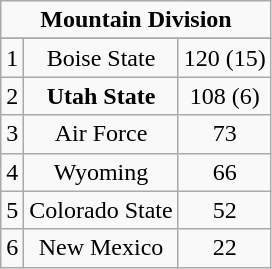<table class="wikitable">
<tr align="center">
<td align="center" Colspan="3"><strong>Mountain Division</strong></td>
</tr>
<tr align="center">
</tr>
<tr align="center">
<td>1</td>
<td>Boise State</td>
<td>120 (15)</td>
</tr>
<tr align="center">
<td>2</td>
<td><strong>Utah State</strong></td>
<td>108 (6)</td>
</tr>
<tr align="center">
<td>3</td>
<td>Air Force</td>
<td>73</td>
</tr>
<tr align="center">
<td>4</td>
<td>Wyoming</td>
<td>66</td>
</tr>
<tr align="center">
<td>5</td>
<td>Colorado State</td>
<td>52</td>
</tr>
<tr align="center">
<td>6</td>
<td>New Mexico</td>
<td>22</td>
</tr>
</table>
